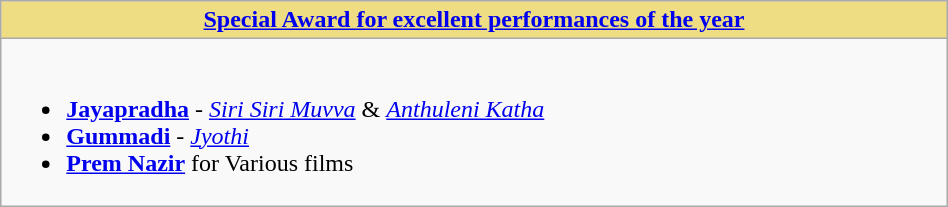<table class="wikitable" width=50% |>
<tr>
<th !  style="background:#eedd82; text-align:center; width:50%;"><a href='#'>Special Award for excellent performances of the year</a></th>
</tr>
<tr>
<td valign="top"><br><ul><li><strong><a href='#'>Jayapradha</a></strong> - <em><a href='#'>Siri Siri Muvva</a></em> & <em><a href='#'>Anthuleni Katha</a></em></li><li><strong><a href='#'>Gummadi</a></strong> - <em><a href='#'>Jyothi</a></em></li><li><strong><a href='#'>Prem Nazir</a></strong> for Various films</li></ul></td>
</tr>
</table>
